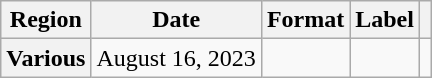<table class="wikitable plainrowheaders">
<tr>
<th scope="col">Region</th>
<th scope="col">Date</th>
<th scope="col">Format</th>
<th scope="col">Label</th>
<th scope="col"></th>
</tr>
<tr>
<th scope="row">Various</th>
<td>August 16, 2023</td>
<td></td>
<td></td>
<td align="center"></td>
</tr>
</table>
